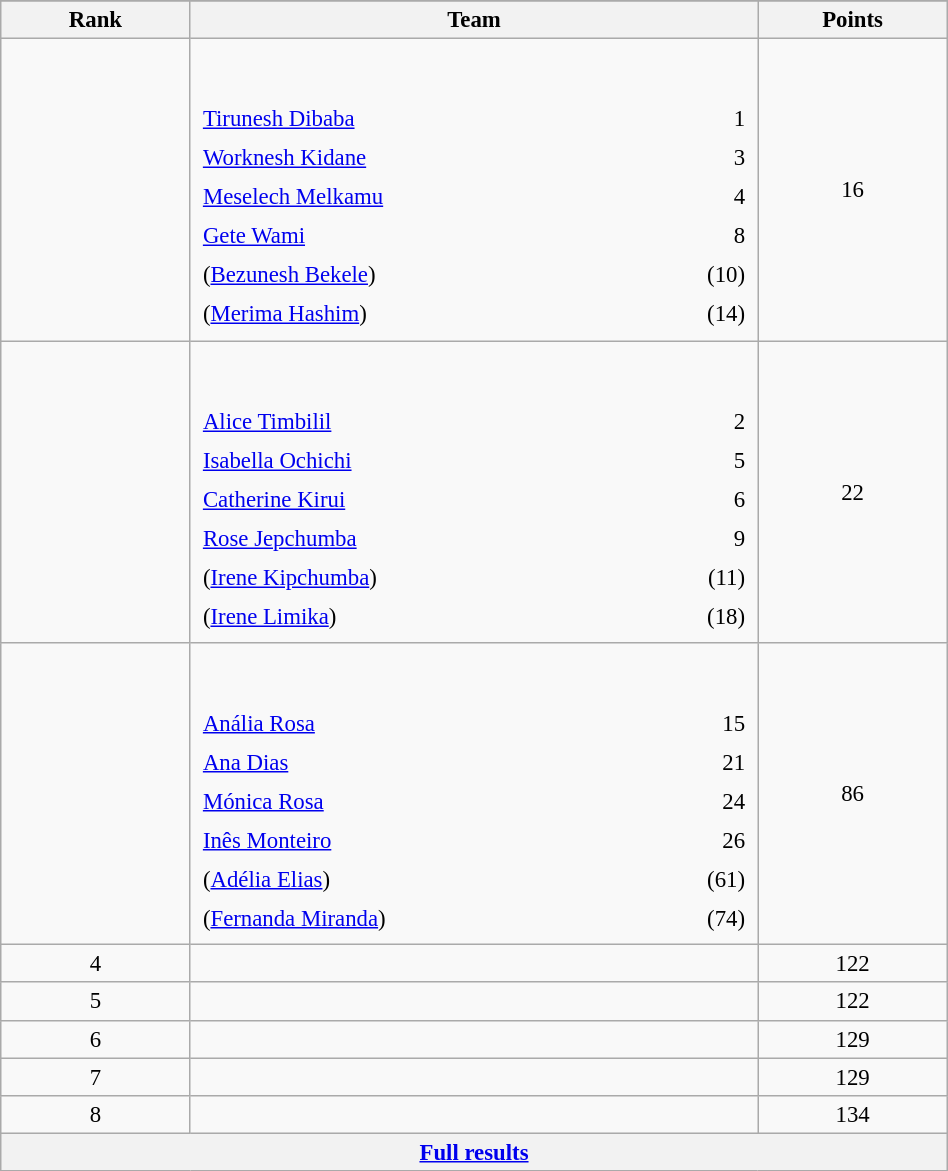<table class="wikitable sortable" style=" text-align:center; font-size:95%;" width="50%">
<tr>
</tr>
<tr>
<th width=10%>Rank</th>
<th width=30%>Team</th>
<th width=10%>Points</th>
</tr>
<tr>
<td align=center></td>
<td align=left> <br><br><table width=100%>
<tr>
<td align=left style="border:0"><a href='#'>Tirunesh Dibaba</a></td>
<td align=right style="border:0">1</td>
</tr>
<tr>
<td align=left style="border:0"><a href='#'>Worknesh Kidane</a></td>
<td align=right style="border:0">3</td>
</tr>
<tr>
<td align=left style="border:0"><a href='#'>Meselech Melkamu</a></td>
<td align=right style="border:0">4</td>
</tr>
<tr>
<td align=left style="border:0"><a href='#'>Gete Wami</a></td>
<td align=right style="border:0">8</td>
</tr>
<tr>
<td align=left style="border:0">(<a href='#'>Bezunesh Bekele</a>)</td>
<td align=right style="border:0">(10)</td>
</tr>
<tr>
<td align=left style="border:0">(<a href='#'>Merima Hashim</a>)</td>
<td align=right style="border:0">(14)</td>
</tr>
</table>
</td>
<td>16</td>
</tr>
<tr>
<td align=center></td>
<td align=left> <br><br><table width=100%>
<tr>
<td align=left style="border:0"><a href='#'>Alice Timbilil</a></td>
<td align=right style="border:0">2</td>
</tr>
<tr>
<td align=left style="border:0"><a href='#'>Isabella Ochichi</a></td>
<td align=right style="border:0">5</td>
</tr>
<tr>
<td align=left style="border:0"><a href='#'>Catherine Kirui</a></td>
<td align=right style="border:0">6</td>
</tr>
<tr>
<td align=left style="border:0"><a href='#'>Rose Jepchumba</a></td>
<td align=right style="border:0">9</td>
</tr>
<tr>
<td align=left style="border:0">(<a href='#'>Irene Kipchumba</a>)</td>
<td align=right style="border:0">(11)</td>
</tr>
<tr>
<td align=left style="border:0">(<a href='#'>Irene Limika</a>)</td>
<td align=right style="border:0">(18)</td>
</tr>
</table>
</td>
<td>22</td>
</tr>
<tr>
<td align=center></td>
<td align=left> <br><br><table width=100%>
<tr>
<td align=left style="border:0"><a href='#'>Anália Rosa</a></td>
<td align=right style="border:0">15</td>
</tr>
<tr>
<td align=left style="border:0"><a href='#'>Ana Dias</a></td>
<td align=right style="border:0">21</td>
</tr>
<tr>
<td align=left style="border:0"><a href='#'>Mónica Rosa</a></td>
<td align=right style="border:0">24</td>
</tr>
<tr>
<td align=left style="border:0"><a href='#'>Inês Monteiro</a></td>
<td align=right style="border:0">26</td>
</tr>
<tr>
<td align=left style="border:0">(<a href='#'>Adélia Elias</a>)</td>
<td align=right style="border:0">(61)</td>
</tr>
<tr>
<td align=left style="border:0">(<a href='#'>Fernanda Miranda</a>)</td>
<td align=right style="border:0">(74)</td>
</tr>
</table>
</td>
<td>86</td>
</tr>
<tr>
<td align=center>4</td>
<td align=left></td>
<td>122</td>
</tr>
<tr>
<td align=center>5</td>
<td align=left></td>
<td>122</td>
</tr>
<tr>
<td align=center>6</td>
<td align=left></td>
<td>129</td>
</tr>
<tr>
<td align=center>7</td>
<td align=left></td>
<td>129</td>
</tr>
<tr>
<td align=center>8</td>
<td align=left></td>
<td>134</td>
</tr>
<tr class="sortbottom">
<th colspan=3 align=center><a href='#'>Full results</a></th>
</tr>
</table>
